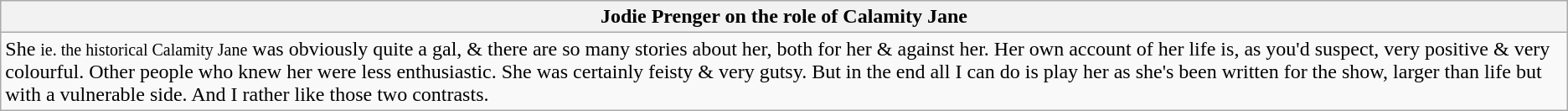<table class="wikitable">
<tr>
<th>Jodie Prenger on the role of Calamity Jane</th>
</tr>
<tr>
<td>She <small>ie. the historical Calamity Jane</small> was obviously quite a gal, & there are so many stories about her, both for her & against her. Her own account of her life is, as you'd suspect, very positive & very colourful. Other people who knew her were less enthusiastic. She was certainly feisty & very gutsy. But in the end all I can do is play her as she's been written for the show, larger than life but with a vulnerable side. And I rather like those two contrasts.</td>
</tr>
</table>
